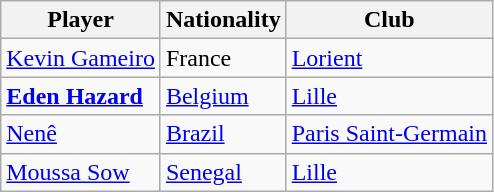<table class="wikitable">
<tr>
<th>Player</th>
<th>Nationality</th>
<th>Club</th>
</tr>
<tr>
<td><a href='#'>Kevin Gameiro</a></td>
<td>France</td>
<td><a href='#'>Lorient</a></td>
</tr>
<tr>
<td><strong><a href='#'>Eden Hazard</a></strong></td>
<td><a href='#'>Belgium</a></td>
<td><a href='#'>Lille</a></td>
</tr>
<tr>
<td><a href='#'>Nenê</a></td>
<td><a href='#'>Brazil</a></td>
<td><a href='#'>Paris Saint-Germain</a></td>
</tr>
<tr>
<td><a href='#'>Moussa Sow</a></td>
<td><a href='#'>Senegal</a></td>
<td><a href='#'>Lille</a></td>
</tr>
</table>
